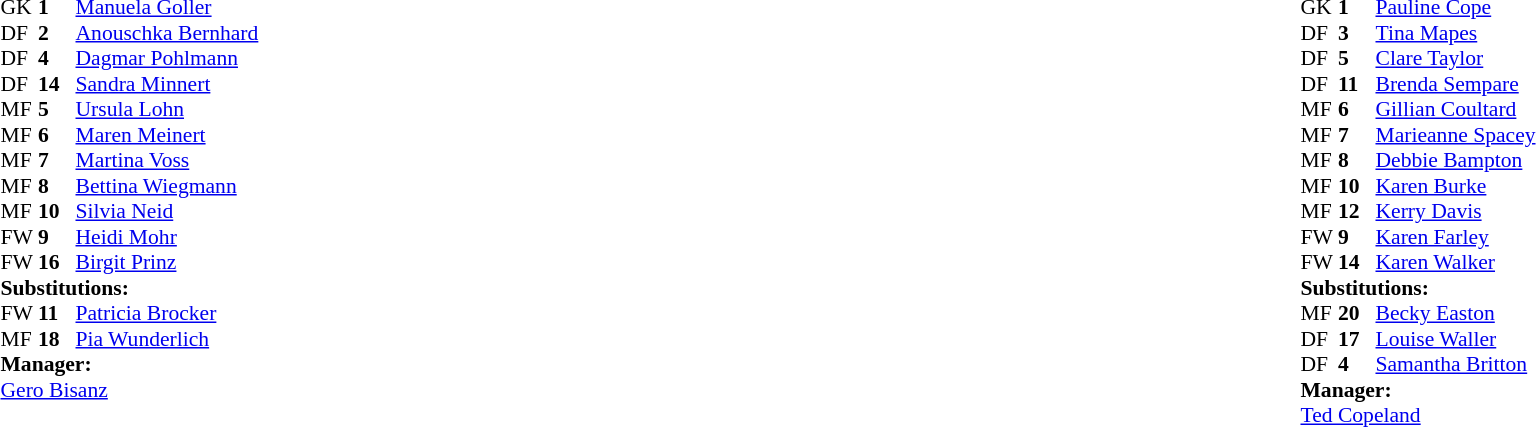<table width="100%">
<tr>
<td valign="top" width="40%"><br><table style="font-size:90%" cellspacing="0" cellpadding="0">
<tr>
<th width=25></th>
<th width=25></th>
</tr>
<tr>
<td>GK</td>
<td><strong>1</strong></td>
<td><a href='#'>Manuela Goller</a></td>
</tr>
<tr>
<td>DF</td>
<td><strong>2</strong></td>
<td><a href='#'>Anouschka Bernhard</a></td>
</tr>
<tr>
<td>DF</td>
<td><strong>4</strong></td>
<td><a href='#'>Dagmar Pohlmann</a></td>
</tr>
<tr>
<td>DF</td>
<td><strong>14</strong></td>
<td><a href='#'>Sandra Minnert</a></td>
</tr>
<tr>
<td>MF</td>
<td><strong>5</strong></td>
<td><a href='#'>Ursula Lohn</a></td>
</tr>
<tr>
<td>MF</td>
<td><strong>6</strong></td>
<td><a href='#'>Maren Meinert</a></td>
<td></td>
<td></td>
</tr>
<tr>
<td>MF</td>
<td><strong>7</strong></td>
<td><a href='#'>Martina Voss</a></td>
</tr>
<tr>
<td>MF</td>
<td><strong>8</strong></td>
<td><a href='#'>Bettina Wiegmann</a></td>
</tr>
<tr>
<td>MF</td>
<td><strong>10</strong></td>
<td><a href='#'>Silvia Neid</a></td>
</tr>
<tr>
<td>FW</td>
<td><strong>9</strong></td>
<td><a href='#'>Heidi Mohr</a></td>
</tr>
<tr>
<td>FW</td>
<td><strong>16</strong></td>
<td><a href='#'>Birgit Prinz</a></td>
<td></td>
<td></td>
</tr>
<tr>
<td colspan=3><strong>Substitutions:</strong></td>
</tr>
<tr>
<td>FW</td>
<td><strong>11</strong></td>
<td><a href='#'>Patricia Brocker</a></td>
<td></td>
<td></td>
</tr>
<tr>
<td>MF</td>
<td><strong>18</strong></td>
<td><a href='#'>Pia Wunderlich</a></td>
<td></td>
<td></td>
</tr>
<tr>
<td colspan=3><strong>Manager:</strong></td>
</tr>
<tr>
<td colspan=3><a href='#'>Gero Bisanz</a></td>
</tr>
</table>
</td>
<td valign="top"></td>
<td valign="top" width="50%"><br><table style="font-size:90%; margin:auto" cellspacing="0" cellpadding="0">
<tr>
<th width=25></th>
<th width=25></th>
</tr>
<tr>
<td>GK</td>
<td><strong>1</strong></td>
<td><a href='#'>Pauline Cope</a></td>
</tr>
<tr>
<td>DF</td>
<td><strong>3</strong></td>
<td><a href='#'>Tina Mapes</a></td>
<td></td>
<td></td>
</tr>
<tr>
<td>DF</td>
<td><strong>5</strong></td>
<td><a href='#'>Clare Taylor</a></td>
<td></td>
<td></td>
</tr>
<tr>
<td>DF</td>
<td><strong>11</strong></td>
<td><a href='#'>Brenda Sempare</a></td>
<td></td>
</tr>
<tr>
<td>MF</td>
<td><strong>6</strong></td>
<td><a href='#'>Gillian Coultard</a></td>
<td></td>
<td></td>
</tr>
<tr>
<td>MF</td>
<td><strong>7</strong></td>
<td><a href='#'>Marieanne Spacey</a></td>
</tr>
<tr>
<td>MF</td>
<td><strong>8</strong></td>
<td><a href='#'>Debbie Bampton</a></td>
</tr>
<tr>
<td>MF</td>
<td><strong>10</strong></td>
<td><a href='#'>Karen Burke</a></td>
</tr>
<tr>
<td>MF</td>
<td><strong>12</strong></td>
<td><a href='#'>Kerry Davis</a></td>
</tr>
<tr>
<td>FW</td>
<td><strong>9</strong></td>
<td><a href='#'>Karen Farley</a></td>
</tr>
<tr>
<td>FW</td>
<td><strong>14</strong></td>
<td><a href='#'>Karen Walker</a></td>
</tr>
<tr>
<td colspan=3><strong>Substitutions:</strong></td>
</tr>
<tr>
<td>MF</td>
<td><strong>20</strong></td>
<td><a href='#'>Becky Easton</a></td>
<td></td>
<td></td>
</tr>
<tr>
<td>DF</td>
<td><strong>17</strong></td>
<td><a href='#'>Louise Waller</a></td>
<td></td>
<td></td>
</tr>
<tr>
<td>DF</td>
<td><strong>4</strong></td>
<td><a href='#'>Samantha Britton</a></td>
<td></td>
<td></td>
</tr>
<tr>
<td colspan=3><strong>Manager:</strong></td>
</tr>
<tr>
<td colspan=3><a href='#'>Ted Copeland</a></td>
</tr>
</table>
</td>
</tr>
</table>
